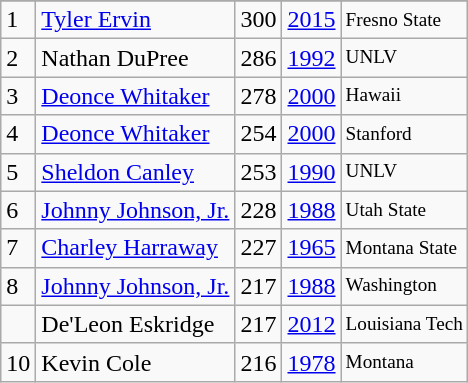<table class="wikitable">
<tr>
</tr>
<tr>
<td>1</td>
<td><a href='#'>Tyler Ervin</a></td>
<td>300</td>
<td><a href='#'>2015</a></td>
<td style="font-size:80%;">Fresno State</td>
</tr>
<tr>
<td>2</td>
<td>Nathan DuPree</td>
<td>286</td>
<td><a href='#'>1992</a></td>
<td style="font-size:80%;">UNLV</td>
</tr>
<tr>
<td>3</td>
<td><a href='#'>Deonce Whitaker</a></td>
<td>278</td>
<td><a href='#'>2000</a></td>
<td style="font-size:80%;">Hawaii</td>
</tr>
<tr>
<td>4</td>
<td><a href='#'>Deonce Whitaker</a></td>
<td>254</td>
<td><a href='#'>2000</a></td>
<td style="font-size:80%;">Stanford</td>
</tr>
<tr>
<td>5</td>
<td><a href='#'>Sheldon Canley</a></td>
<td>253</td>
<td><a href='#'>1990</a></td>
<td style="font-size:80%;">UNLV</td>
</tr>
<tr>
<td>6</td>
<td><a href='#'>Johnny Johnson, Jr.</a></td>
<td>228</td>
<td><a href='#'>1988</a></td>
<td style="font-size:80%;">Utah State</td>
</tr>
<tr>
<td>7</td>
<td><a href='#'>Charley Harraway</a></td>
<td>227</td>
<td><a href='#'>1965</a></td>
<td style="font-size:80%;">Montana State</td>
</tr>
<tr>
<td>8</td>
<td><a href='#'>Johnny Johnson, Jr.</a></td>
<td>217</td>
<td><a href='#'>1988</a></td>
<td style="font-size:80%;">Washington</td>
</tr>
<tr>
<td></td>
<td>De'Leon Eskridge</td>
<td>217</td>
<td><a href='#'>2012</a></td>
<td style="font-size:80%;">Louisiana Tech</td>
</tr>
<tr>
<td>10</td>
<td>Kevin Cole</td>
<td>216</td>
<td><a href='#'>1978</a></td>
<td style="font-size:80%;">Montana</td>
</tr>
</table>
